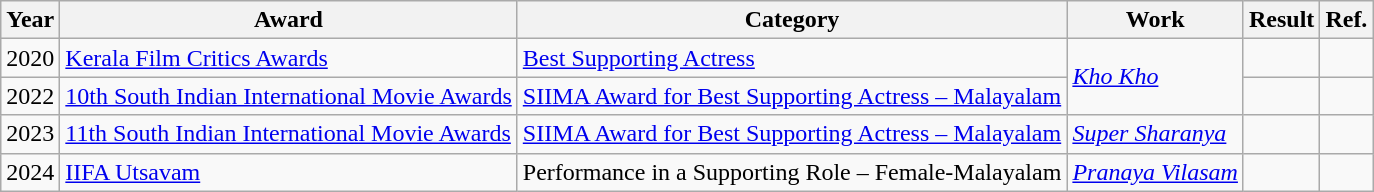<table class="wikitable">
<tr>
<th>Year</th>
<th>Award</th>
<th>Category</th>
<th>Work</th>
<th>Result</th>
<th>Ref.</th>
</tr>
<tr>
<td>2020</td>
<td><a href='#'>Kerala Film Critics Awards</a></td>
<td><a href='#'>Best Supporting Actress</a></td>
<td rowspan="2"><em><a href='#'>Kho Kho</a></em></td>
<td></td>
<td></td>
</tr>
<tr>
<td>2022</td>
<td><a href='#'>10th South Indian International Movie Awards</a></td>
<td><a href='#'>SIIMA Award for Best Supporting Actress – Malayalam</a></td>
<td></td>
<td></td>
</tr>
<tr>
<td>2023</td>
<td><a href='#'>11th South Indian International Movie Awards</a></td>
<td><a href='#'>SIIMA Award for Best Supporting Actress – Malayalam</a></td>
<td><em><a href='#'>Super Sharanya</a></em></td>
<td></td>
<td></td>
</tr>
<tr>
<td>2024</td>
<td><a href='#'>IIFA Utsavam</a></td>
<td>Performance in a Supporting Role – Female-Malayalam</td>
<td><em><a href='#'>Pranaya Vilasam</a></em></td>
<td></td>
<td></td>
</tr>
</table>
